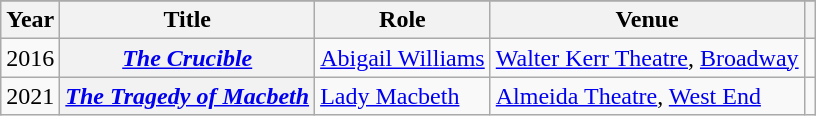<table class="wikitable plainrowheaders unsortable" style="text-align: margin;">
<tr>
</tr>
<tr>
<th scope="col">Year</th>
<th scope="col">Title</th>
<th scope="col">Role</th>
<th scope="col">Venue</th>
<th scope="col" class="unsortable"></th>
</tr>
<tr>
<td style="text-align:center;">2016</td>
<th scope="row"><em><a href='#'>The Crucible</a></em></th>
<td><a href='#'>Abigail Williams</a></td>
<td><a href='#'>Walter Kerr Theatre</a>, <a href='#'>Broadway</a></td>
<td style="text-align:center;"></td>
</tr>
<tr>
<td style="text-align:center;">2021</td>
<th scope="row"><em><a href='#'>The Tragedy of Macbeth</a></em></th>
<td><a href='#'>Lady Macbeth</a></td>
<td><a href='#'>Almeida Theatre</a>, <a href='#'>West End</a></td>
<td style="text-align:center;"></td>
</tr>
</table>
